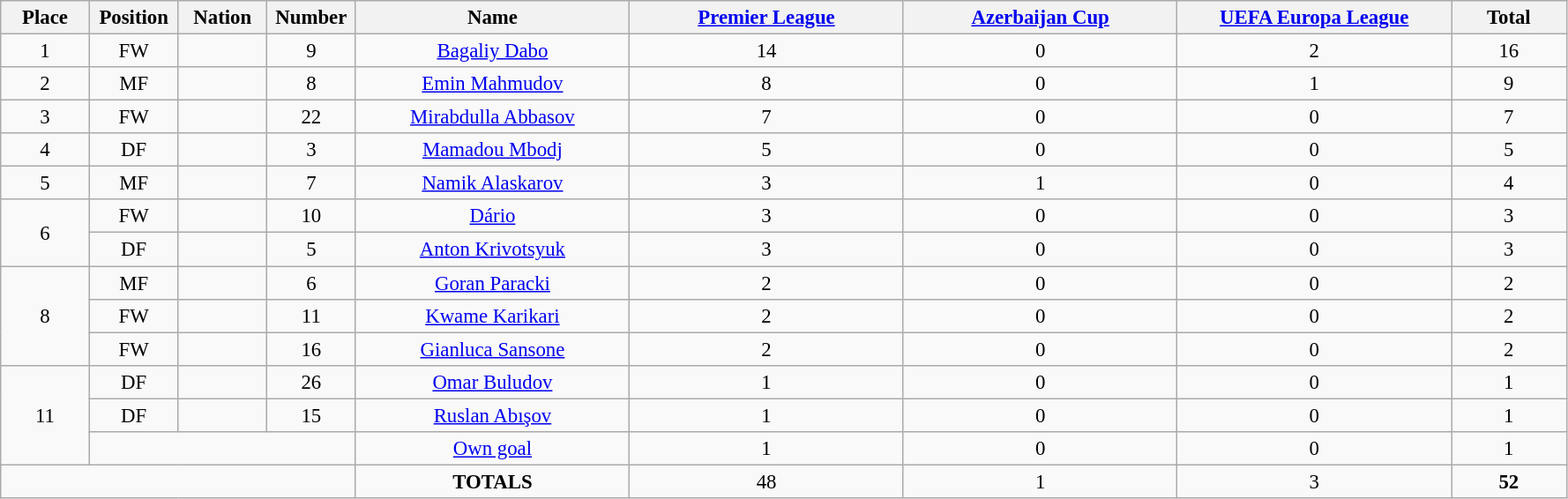<table class="wikitable" style="font-size: 95%; text-align: center;">
<tr>
<th width=60>Place</th>
<th width=60>Position</th>
<th width=60>Nation</th>
<th width=60>Number</th>
<th width=200>Name</th>
<th width=200><a href='#'>Premier League</a></th>
<th width=200><a href='#'>Azerbaijan Cup</a></th>
<th width=200><a href='#'>UEFA Europa League</a></th>
<th width=80>Total</th>
</tr>
<tr>
<td>1</td>
<td>FW</td>
<td></td>
<td>9</td>
<td><a href='#'>Bagaliy Dabo</a></td>
<td>14</td>
<td>0</td>
<td>2</td>
<td>16</td>
</tr>
<tr>
<td>2</td>
<td>MF</td>
<td></td>
<td>8</td>
<td><a href='#'>Emin Mahmudov</a></td>
<td>8</td>
<td>0</td>
<td>1</td>
<td>9</td>
</tr>
<tr>
<td>3</td>
<td>FW</td>
<td></td>
<td>22</td>
<td><a href='#'>Mirabdulla Abbasov</a></td>
<td>7</td>
<td>0</td>
<td>0</td>
<td>7</td>
</tr>
<tr>
<td>4</td>
<td>DF</td>
<td></td>
<td>3</td>
<td><a href='#'>Mamadou Mbodj</a></td>
<td>5</td>
<td>0</td>
<td>0</td>
<td>5</td>
</tr>
<tr>
<td>5</td>
<td>MF</td>
<td></td>
<td>7</td>
<td><a href='#'>Namik Alaskarov</a></td>
<td>3</td>
<td>1</td>
<td>0</td>
<td>4</td>
</tr>
<tr>
<td rowspan="2">6</td>
<td>FW</td>
<td></td>
<td>10</td>
<td><a href='#'>Dário</a></td>
<td>3</td>
<td>0</td>
<td>0</td>
<td>3</td>
</tr>
<tr>
<td>DF</td>
<td></td>
<td>5</td>
<td><a href='#'>Anton Krivotsyuk</a></td>
<td>3</td>
<td>0</td>
<td>0</td>
<td>3</td>
</tr>
<tr>
<td rowspan="3">8</td>
<td>MF</td>
<td></td>
<td>6</td>
<td><a href='#'>Goran Paracki</a></td>
<td>2</td>
<td>0</td>
<td>0</td>
<td>2</td>
</tr>
<tr>
<td>FW</td>
<td></td>
<td>11</td>
<td><a href='#'>Kwame Karikari</a></td>
<td>2</td>
<td>0</td>
<td>0</td>
<td>2</td>
</tr>
<tr>
<td>FW</td>
<td></td>
<td>16</td>
<td><a href='#'>Gianluca Sansone</a></td>
<td>2</td>
<td>0</td>
<td>0</td>
<td>2</td>
</tr>
<tr>
<td rowspan="3">11</td>
<td>DF</td>
<td></td>
<td>26</td>
<td><a href='#'>Omar Buludov</a></td>
<td>1</td>
<td>0</td>
<td>0</td>
<td>1</td>
</tr>
<tr>
<td>DF</td>
<td></td>
<td>15</td>
<td><a href='#'>Ruslan Abışov</a></td>
<td>1</td>
<td>0</td>
<td>0</td>
<td>1</td>
</tr>
<tr>
<td colspan="3"></td>
<td><a href='#'>Own goal</a></td>
<td>1</td>
<td>0</td>
<td>0</td>
<td>1</td>
</tr>
<tr>
<td colspan="4"></td>
<td><strong>TOTALS</strong></td>
<td>48</td>
<td>1</td>
<td>3</td>
<td><strong>52</strong></td>
</tr>
</table>
